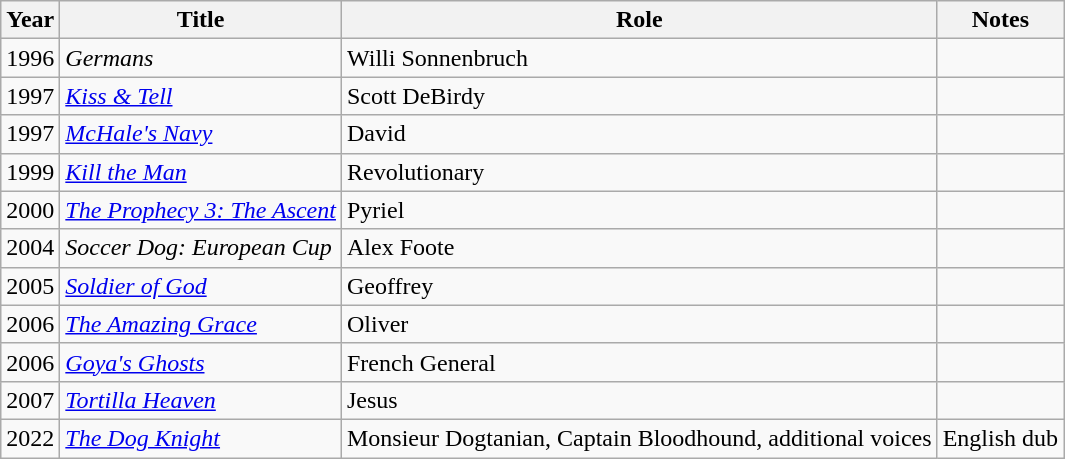<table class="wikitable">
<tr>
<th>Year</th>
<th>Title</th>
<th>Role</th>
<th>Notes</th>
</tr>
<tr>
<td>1996</td>
<td><em>Germans</em></td>
<td>Willi Sonnenbruch</td>
<td></td>
</tr>
<tr>
<td>1997</td>
<td><em><a href='#'>Kiss & Tell</a></em></td>
<td>Scott DeBirdy</td>
<td></td>
</tr>
<tr>
<td>1997</td>
<td><em><a href='#'>McHale's Navy</a></em></td>
<td>David</td>
<td></td>
</tr>
<tr>
<td>1999</td>
<td><em><a href='#'>Kill the Man</a></em></td>
<td>Revolutionary</td>
<td></td>
</tr>
<tr>
<td>2000</td>
<td><em><a href='#'>The Prophecy 3: The Ascent</a></em></td>
<td>Pyriel</td>
<td></td>
</tr>
<tr>
<td>2004</td>
<td><em>Soccer Dog: European Cup</em></td>
<td>Alex Foote</td>
<td></td>
</tr>
<tr>
<td>2005</td>
<td><em><a href='#'>Soldier of God</a></em></td>
<td>Geoffrey</td>
<td></td>
</tr>
<tr>
<td>2006</td>
<td><em><a href='#'>The Amazing Grace</a></em></td>
<td>Oliver</td>
<td></td>
</tr>
<tr>
<td>2006</td>
<td><em><a href='#'>Goya's Ghosts</a></em></td>
<td>French General</td>
<td></td>
</tr>
<tr>
<td>2007</td>
<td><em><a href='#'>Tortilla Heaven</a></em></td>
<td>Jesus</td>
<td></td>
</tr>
<tr>
<td>2022</td>
<td><em><a href='#'>The Dog Knight</a></em></td>
<td>Monsieur Dogtanian, Captain Bloodhound, additional voices</td>
<td>English dub</td>
</tr>
</table>
